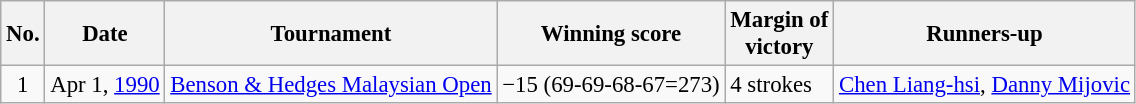<table class="wikitable" style="font-size:95%;">
<tr>
<th>No.</th>
<th>Date</th>
<th>Tournament</th>
<th>Winning score</th>
<th>Margin of<br>victory</th>
<th>Runners-up</th>
</tr>
<tr>
<td align=center>1</td>
<td align=right>Apr 1, <a href='#'>1990</a></td>
<td><a href='#'>Benson & Hedges Malaysian Open</a></td>
<td>−15 (69-69-68-67=273)</td>
<td>4 strokes</td>
<td> <a href='#'>Chen Liang-hsi</a>,  <a href='#'>Danny Mijovic</a></td>
</tr>
</table>
